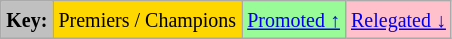<table class="wikitable">
<tr>
<td style="background:Silver;"><small><strong>Key:</strong></small></td>
<td style="background:Gold;"><small>Premiers / Champions</small></td>
<td style="background:PaleGreen;"><small><a href='#'>Promoted ↑</a></small></td>
<td style="background:Pink;"><small><a href='#'>Relegated ↓</a></small></td>
</tr>
</table>
